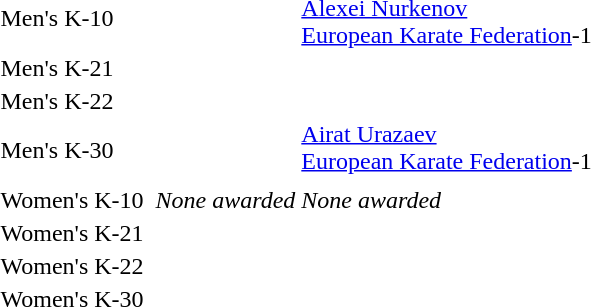<table>
<tr>
<td rowspan=2>Men's K-10</td>
<td rowspan=2></td>
<td rowspan=2></td>
<td></td>
</tr>
<tr>
<td><a href='#'>Alexei Nurkenov</a><br><a href='#'>European Karate Federation</a>-1</td>
</tr>
<tr>
<td rowspan=2>Men's K-21</td>
<td rowspan=2></td>
<td rowspan=2></td>
<td></td>
</tr>
<tr>
<td></td>
</tr>
<tr>
<td rowspan=2>Men's K-22</td>
<td rowspan=2></td>
<td rowspan=2></td>
<td></td>
</tr>
<tr>
<td></td>
</tr>
<tr>
<td rowspan=2>Men's K-30</td>
<td rowspan=2></td>
<td rowspan=2></td>
<td><a href='#'>Airat Urazaev</a><br><a href='#'>European Karate Federation</a>-1</td>
</tr>
<tr>
<td></td>
</tr>
<tr>
<td>Women's K-10</td>
<td></td>
<td><em>None awarded</em></td>
<td><em>None awarded</em></td>
</tr>
<tr>
<td rowspan=2>Women's K-21</td>
<td rowspan=2></td>
<td rowspan=2></td>
<td></td>
</tr>
<tr>
<td></td>
</tr>
<tr>
<td rowspan=2>Women's K-22</td>
<td rowspan=2></td>
<td rowspan=2></td>
<td></td>
</tr>
<tr>
<td></td>
</tr>
<tr>
<td rowspan=2>Women's K-30</td>
<td rowspan=2></td>
<td rowspan=2></td>
<td></td>
</tr>
<tr>
<td></td>
</tr>
</table>
